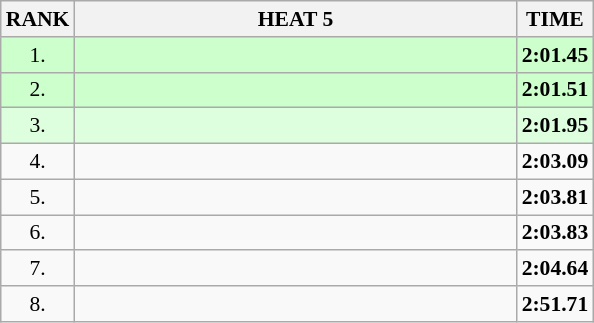<table class="wikitable" style="border-collapse: collapse; font-size: 90%;">
<tr>
<th>RANK</th>
<th align="left" style="width: 20em">HEAT 5</th>
<th>TIME</th>
</tr>
<tr style="background:#ccffcc;">
<td align="center">1.</td>
<td></td>
<td align="center"><strong>2:01.45</strong></td>
</tr>
<tr style="background:#ccffcc;">
<td align="center">2.</td>
<td></td>
<td align="center"><strong>2:01.51</strong></td>
</tr>
<tr style="background:#ddffdd;">
<td align="center">3.</td>
<td></td>
<td align="center"><strong>2:01.95</strong></td>
</tr>
<tr>
<td align="center">4.</td>
<td></td>
<td align="center"><strong>2:03.09</strong></td>
</tr>
<tr>
<td align="center">5.</td>
<td></td>
<td align="center"><strong>2:03.81</strong></td>
</tr>
<tr>
<td align="center">6.</td>
<td></td>
<td align="center"><strong>2:03.83</strong></td>
</tr>
<tr>
<td align="center">7.</td>
<td></td>
<td align="center"><strong>2:04.64</strong></td>
</tr>
<tr>
<td align="center">8.</td>
<td></td>
<td align="center"><strong>2:51.71</strong></td>
</tr>
</table>
